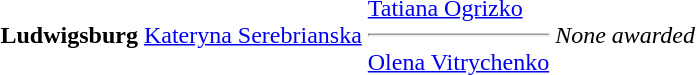<table>
<tr>
<th scope=row style="text-align:left">Ludwigsburg</th>
<td style="height:30px;"> <a href='#'>Kateryna Serebrianska</a></td>
<td style="height:30px;"> <a href='#'>Tatiana Ogrizko</a><hr> <a href='#'>Olena Vitrychenko</a></td>
<td style="height:30px;"><em>None awarded</em></td>
</tr>
<tr>
</tr>
</table>
